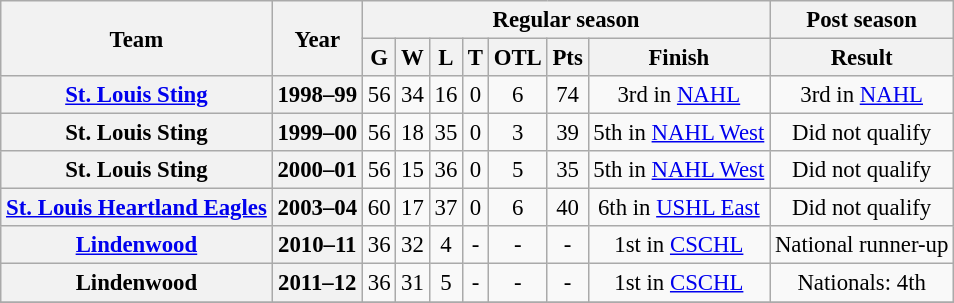<table class="wikitable" style="font-size: 95%; text-align:center;">
<tr>
<th rowspan="2">Team</th>
<th rowspan="2">Year</th>
<th colspan="7">Regular season</th>
<th colspan="1">Post season</th>
</tr>
<tr>
<th>G</th>
<th>W</th>
<th>L</th>
<th>T</th>
<th>OTL</th>
<th>Pts</th>
<th>Finish</th>
<th>Result</th>
</tr>
<tr>
<th><a href='#'>St. Louis Sting</a></th>
<th>1998–99</th>
<td>56</td>
<td>34</td>
<td>16</td>
<td>0</td>
<td>6</td>
<td>74</td>
<td>3rd in <a href='#'>NAHL</a></td>
<td>3rd in <a href='#'>NAHL</a></td>
</tr>
<tr>
<th>St. Louis Sting</th>
<th>1999–00</th>
<td>56</td>
<td>18</td>
<td>35</td>
<td>0</td>
<td>3</td>
<td>39</td>
<td>5th in <a href='#'>NAHL West</a></td>
<td>Did not qualify</td>
</tr>
<tr>
<th>St. Louis Sting</th>
<th>2000–01</th>
<td>56</td>
<td>15</td>
<td>36</td>
<td>0</td>
<td>5</td>
<td>35</td>
<td>5th in <a href='#'>NAHL West</a></td>
<td>Did not qualify</td>
</tr>
<tr>
<th><a href='#'>St. Louis Heartland Eagles</a></th>
<th>2003–04</th>
<td>60</td>
<td>17</td>
<td>37</td>
<td>0</td>
<td>6</td>
<td>40</td>
<td>6th in <a href='#'>USHL East</a></td>
<td>Did not qualify</td>
</tr>
<tr>
<th><a href='#'>Lindenwood</a></th>
<th>2010–11</th>
<td>36</td>
<td>32</td>
<td>4</td>
<td>-</td>
<td>-</td>
<td>-</td>
<td>1st in <a href='#'>CSCHL</a></td>
<td>National runner-up</td>
</tr>
<tr>
<th>Lindenwood</th>
<th>2011–12</th>
<td>36</td>
<td>31</td>
<td>5</td>
<td>-</td>
<td>-</td>
<td>-</td>
<td>1st in <a href='#'>CSCHL</a></td>
<td>Nationals: 4th</td>
</tr>
<tr>
</tr>
</table>
